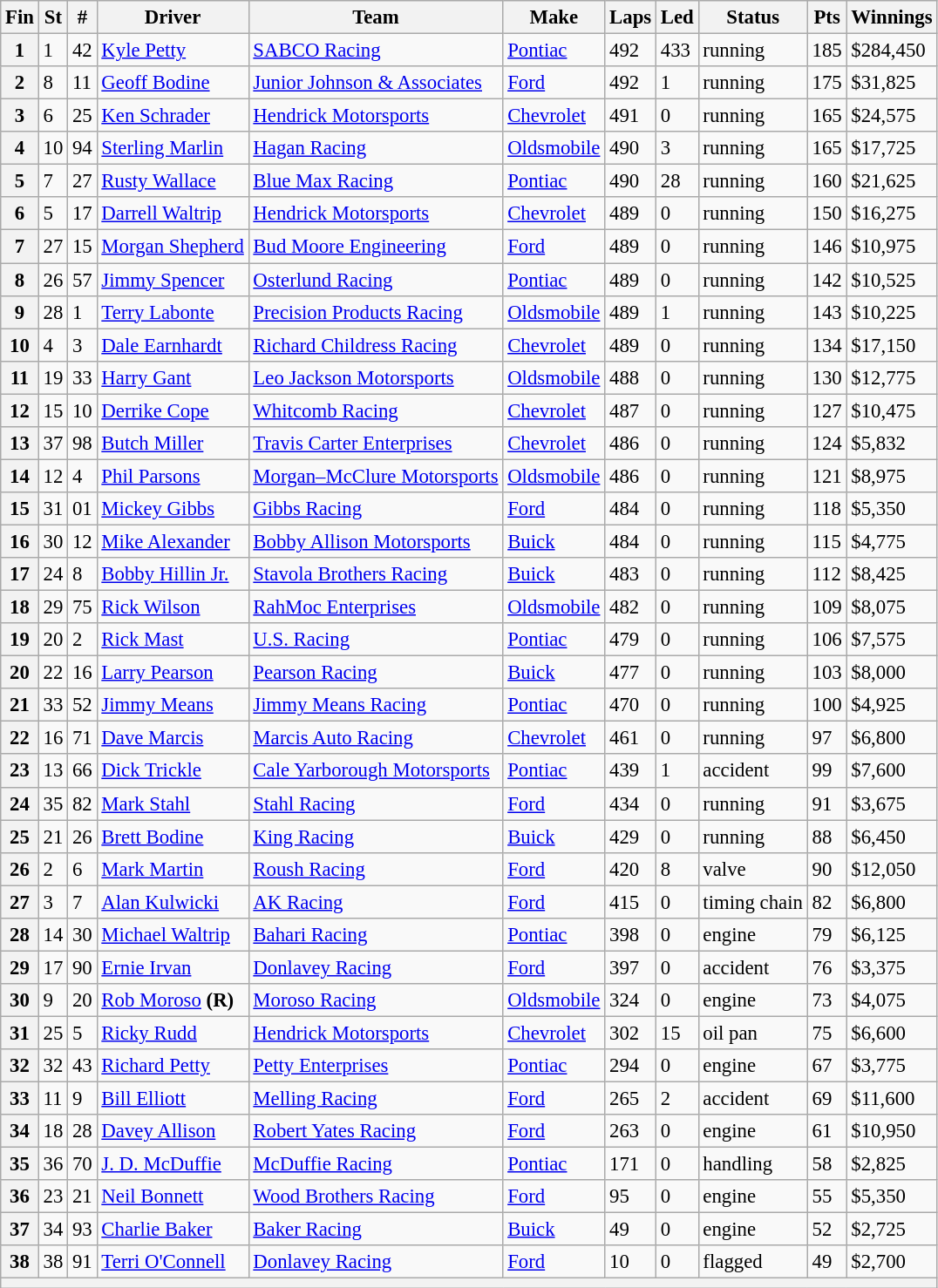<table class="wikitable" style="font-size:95%">
<tr>
<th>Fin</th>
<th>St</th>
<th>#</th>
<th>Driver</th>
<th>Team</th>
<th>Make</th>
<th>Laps</th>
<th>Led</th>
<th>Status</th>
<th>Pts</th>
<th>Winnings</th>
</tr>
<tr>
<th>1</th>
<td>1</td>
<td>42</td>
<td><a href='#'>Kyle Petty</a></td>
<td><a href='#'>SABCO Racing</a></td>
<td><a href='#'>Pontiac</a></td>
<td>492</td>
<td>433</td>
<td>running</td>
<td>185</td>
<td>$284,450</td>
</tr>
<tr>
<th>2</th>
<td>8</td>
<td>11</td>
<td><a href='#'>Geoff Bodine</a></td>
<td><a href='#'>Junior Johnson & Associates</a></td>
<td><a href='#'>Ford</a></td>
<td>492</td>
<td>1</td>
<td>running</td>
<td>175</td>
<td>$31,825</td>
</tr>
<tr>
<th>3</th>
<td>6</td>
<td>25</td>
<td><a href='#'>Ken Schrader</a></td>
<td><a href='#'>Hendrick Motorsports</a></td>
<td><a href='#'>Chevrolet</a></td>
<td>491</td>
<td>0</td>
<td>running</td>
<td>165</td>
<td>$24,575</td>
</tr>
<tr>
<th>4</th>
<td>10</td>
<td>94</td>
<td><a href='#'>Sterling Marlin</a></td>
<td><a href='#'>Hagan Racing</a></td>
<td><a href='#'>Oldsmobile</a></td>
<td>490</td>
<td>3</td>
<td>running</td>
<td>165</td>
<td>$17,725</td>
</tr>
<tr>
<th>5</th>
<td>7</td>
<td>27</td>
<td><a href='#'>Rusty Wallace</a></td>
<td><a href='#'>Blue Max Racing</a></td>
<td><a href='#'>Pontiac</a></td>
<td>490</td>
<td>28</td>
<td>running</td>
<td>160</td>
<td>$21,625</td>
</tr>
<tr>
<th>6</th>
<td>5</td>
<td>17</td>
<td><a href='#'>Darrell Waltrip</a></td>
<td><a href='#'>Hendrick Motorsports</a></td>
<td><a href='#'>Chevrolet</a></td>
<td>489</td>
<td>0</td>
<td>running</td>
<td>150</td>
<td>$16,275</td>
</tr>
<tr>
<th>7</th>
<td>27</td>
<td>15</td>
<td><a href='#'>Morgan Shepherd</a></td>
<td><a href='#'>Bud Moore Engineering</a></td>
<td><a href='#'>Ford</a></td>
<td>489</td>
<td>0</td>
<td>running</td>
<td>146</td>
<td>$10,975</td>
</tr>
<tr>
<th>8</th>
<td>26</td>
<td>57</td>
<td><a href='#'>Jimmy Spencer</a></td>
<td><a href='#'>Osterlund Racing</a></td>
<td><a href='#'>Pontiac</a></td>
<td>489</td>
<td>0</td>
<td>running</td>
<td>142</td>
<td>$10,525</td>
</tr>
<tr>
<th>9</th>
<td>28</td>
<td>1</td>
<td><a href='#'>Terry Labonte</a></td>
<td><a href='#'>Precision Products Racing</a></td>
<td><a href='#'>Oldsmobile</a></td>
<td>489</td>
<td>1</td>
<td>running</td>
<td>143</td>
<td>$10,225</td>
</tr>
<tr>
<th>10</th>
<td>4</td>
<td>3</td>
<td><a href='#'>Dale Earnhardt</a></td>
<td><a href='#'>Richard Childress Racing</a></td>
<td><a href='#'>Chevrolet</a></td>
<td>489</td>
<td>0</td>
<td>running</td>
<td>134</td>
<td>$17,150</td>
</tr>
<tr>
<th>11</th>
<td>19</td>
<td>33</td>
<td><a href='#'>Harry Gant</a></td>
<td><a href='#'>Leo Jackson Motorsports</a></td>
<td><a href='#'>Oldsmobile</a></td>
<td>488</td>
<td>0</td>
<td>running</td>
<td>130</td>
<td>$12,775</td>
</tr>
<tr>
<th>12</th>
<td>15</td>
<td>10</td>
<td><a href='#'>Derrike Cope</a></td>
<td><a href='#'>Whitcomb Racing</a></td>
<td><a href='#'>Chevrolet</a></td>
<td>487</td>
<td>0</td>
<td>running</td>
<td>127</td>
<td>$10,475</td>
</tr>
<tr>
<th>13</th>
<td>37</td>
<td>98</td>
<td><a href='#'>Butch Miller</a></td>
<td><a href='#'>Travis Carter Enterprises</a></td>
<td><a href='#'>Chevrolet</a></td>
<td>486</td>
<td>0</td>
<td>running</td>
<td>124</td>
<td>$5,832</td>
</tr>
<tr>
<th>14</th>
<td>12</td>
<td>4</td>
<td><a href='#'>Phil Parsons</a></td>
<td><a href='#'>Morgan–McClure Motorsports</a></td>
<td><a href='#'>Oldsmobile</a></td>
<td>486</td>
<td>0</td>
<td>running</td>
<td>121</td>
<td>$8,975</td>
</tr>
<tr>
<th>15</th>
<td>31</td>
<td>01</td>
<td><a href='#'>Mickey Gibbs</a></td>
<td><a href='#'>Gibbs Racing</a></td>
<td><a href='#'>Ford</a></td>
<td>484</td>
<td>0</td>
<td>running</td>
<td>118</td>
<td>$5,350</td>
</tr>
<tr>
<th>16</th>
<td>30</td>
<td>12</td>
<td><a href='#'>Mike Alexander</a></td>
<td><a href='#'>Bobby Allison Motorsports</a></td>
<td><a href='#'>Buick</a></td>
<td>484</td>
<td>0</td>
<td>running</td>
<td>115</td>
<td>$4,775</td>
</tr>
<tr>
<th>17</th>
<td>24</td>
<td>8</td>
<td><a href='#'>Bobby Hillin Jr.</a></td>
<td><a href='#'>Stavola Brothers Racing</a></td>
<td><a href='#'>Buick</a></td>
<td>483</td>
<td>0</td>
<td>running</td>
<td>112</td>
<td>$8,425</td>
</tr>
<tr>
<th>18</th>
<td>29</td>
<td>75</td>
<td><a href='#'>Rick Wilson</a></td>
<td><a href='#'>RahMoc Enterprises</a></td>
<td><a href='#'>Oldsmobile</a></td>
<td>482</td>
<td>0</td>
<td>running</td>
<td>109</td>
<td>$8,075</td>
</tr>
<tr>
<th>19</th>
<td>20</td>
<td>2</td>
<td><a href='#'>Rick Mast</a></td>
<td><a href='#'>U.S. Racing</a></td>
<td><a href='#'>Pontiac</a></td>
<td>479</td>
<td>0</td>
<td>running</td>
<td>106</td>
<td>$7,575</td>
</tr>
<tr>
<th>20</th>
<td>22</td>
<td>16</td>
<td><a href='#'>Larry Pearson</a></td>
<td><a href='#'>Pearson Racing</a></td>
<td><a href='#'>Buick</a></td>
<td>477</td>
<td>0</td>
<td>running</td>
<td>103</td>
<td>$8,000</td>
</tr>
<tr>
<th>21</th>
<td>33</td>
<td>52</td>
<td><a href='#'>Jimmy Means</a></td>
<td><a href='#'>Jimmy Means Racing</a></td>
<td><a href='#'>Pontiac</a></td>
<td>470</td>
<td>0</td>
<td>running</td>
<td>100</td>
<td>$4,925</td>
</tr>
<tr>
<th>22</th>
<td>16</td>
<td>71</td>
<td><a href='#'>Dave Marcis</a></td>
<td><a href='#'>Marcis Auto Racing</a></td>
<td><a href='#'>Chevrolet</a></td>
<td>461</td>
<td>0</td>
<td>running</td>
<td>97</td>
<td>$6,800</td>
</tr>
<tr>
<th>23</th>
<td>13</td>
<td>66</td>
<td><a href='#'>Dick Trickle</a></td>
<td><a href='#'>Cale Yarborough Motorsports</a></td>
<td><a href='#'>Pontiac</a></td>
<td>439</td>
<td>1</td>
<td>accident</td>
<td>99</td>
<td>$7,600</td>
</tr>
<tr>
<th>24</th>
<td>35</td>
<td>82</td>
<td><a href='#'>Mark Stahl</a></td>
<td><a href='#'>Stahl Racing</a></td>
<td><a href='#'>Ford</a></td>
<td>434</td>
<td>0</td>
<td>running</td>
<td>91</td>
<td>$3,675</td>
</tr>
<tr>
<th>25</th>
<td>21</td>
<td>26</td>
<td><a href='#'>Brett Bodine</a></td>
<td><a href='#'>King Racing</a></td>
<td><a href='#'>Buick</a></td>
<td>429</td>
<td>0</td>
<td>running</td>
<td>88</td>
<td>$6,450</td>
</tr>
<tr>
<th>26</th>
<td>2</td>
<td>6</td>
<td><a href='#'>Mark Martin</a></td>
<td><a href='#'>Roush Racing</a></td>
<td><a href='#'>Ford</a></td>
<td>420</td>
<td>8</td>
<td>valve</td>
<td>90</td>
<td>$12,050</td>
</tr>
<tr>
<th>27</th>
<td>3</td>
<td>7</td>
<td><a href='#'>Alan Kulwicki</a></td>
<td><a href='#'>AK Racing</a></td>
<td><a href='#'>Ford</a></td>
<td>415</td>
<td>0</td>
<td>timing chain</td>
<td>82</td>
<td>$6,800</td>
</tr>
<tr>
<th>28</th>
<td>14</td>
<td>30</td>
<td><a href='#'>Michael Waltrip</a></td>
<td><a href='#'>Bahari Racing</a></td>
<td><a href='#'>Pontiac</a></td>
<td>398</td>
<td>0</td>
<td>engine</td>
<td>79</td>
<td>$6,125</td>
</tr>
<tr>
<th>29</th>
<td>17</td>
<td>90</td>
<td><a href='#'>Ernie Irvan</a></td>
<td><a href='#'>Donlavey Racing</a></td>
<td><a href='#'>Ford</a></td>
<td>397</td>
<td>0</td>
<td>accident</td>
<td>76</td>
<td>$3,375</td>
</tr>
<tr>
<th>30</th>
<td>9</td>
<td>20</td>
<td><a href='#'>Rob Moroso</a> <strong>(R)</strong></td>
<td><a href='#'>Moroso Racing</a></td>
<td><a href='#'>Oldsmobile</a></td>
<td>324</td>
<td>0</td>
<td>engine</td>
<td>73</td>
<td>$4,075</td>
</tr>
<tr>
<th>31</th>
<td>25</td>
<td>5</td>
<td><a href='#'>Ricky Rudd</a></td>
<td><a href='#'>Hendrick Motorsports</a></td>
<td><a href='#'>Chevrolet</a></td>
<td>302</td>
<td>15</td>
<td>oil pan</td>
<td>75</td>
<td>$6,600</td>
</tr>
<tr>
<th>32</th>
<td>32</td>
<td>43</td>
<td><a href='#'>Richard Petty</a></td>
<td><a href='#'>Petty Enterprises</a></td>
<td><a href='#'>Pontiac</a></td>
<td>294</td>
<td>0</td>
<td>engine</td>
<td>67</td>
<td>$3,775</td>
</tr>
<tr>
<th>33</th>
<td>11</td>
<td>9</td>
<td><a href='#'>Bill Elliott</a></td>
<td><a href='#'>Melling Racing</a></td>
<td><a href='#'>Ford</a></td>
<td>265</td>
<td>2</td>
<td>accident</td>
<td>69</td>
<td>$11,600</td>
</tr>
<tr>
<th>34</th>
<td>18</td>
<td>28</td>
<td><a href='#'>Davey Allison</a></td>
<td><a href='#'>Robert Yates Racing</a></td>
<td><a href='#'>Ford</a></td>
<td>263</td>
<td>0</td>
<td>engine</td>
<td>61</td>
<td>$10,950</td>
</tr>
<tr>
<th>35</th>
<td>36</td>
<td>70</td>
<td><a href='#'>J. D. McDuffie</a></td>
<td><a href='#'>McDuffie Racing</a></td>
<td><a href='#'>Pontiac</a></td>
<td>171</td>
<td>0</td>
<td>handling</td>
<td>58</td>
<td>$2,825</td>
</tr>
<tr>
<th>36</th>
<td>23</td>
<td>21</td>
<td><a href='#'>Neil Bonnett</a></td>
<td><a href='#'>Wood Brothers Racing</a></td>
<td><a href='#'>Ford</a></td>
<td>95</td>
<td>0</td>
<td>engine</td>
<td>55</td>
<td>$5,350</td>
</tr>
<tr>
<th>37</th>
<td>34</td>
<td>93</td>
<td><a href='#'>Charlie Baker</a></td>
<td><a href='#'>Baker Racing</a></td>
<td><a href='#'>Buick</a></td>
<td>49</td>
<td>0</td>
<td>engine</td>
<td>52</td>
<td>$2,725</td>
</tr>
<tr>
<th>38</th>
<td>38</td>
<td>91</td>
<td><a href='#'>Terri O'Connell</a></td>
<td><a href='#'>Donlavey Racing</a></td>
<td><a href='#'>Ford</a></td>
<td>10</td>
<td>0</td>
<td>flagged</td>
<td>49</td>
<td>$2,700</td>
</tr>
<tr>
<th colspan="11"></th>
</tr>
</table>
